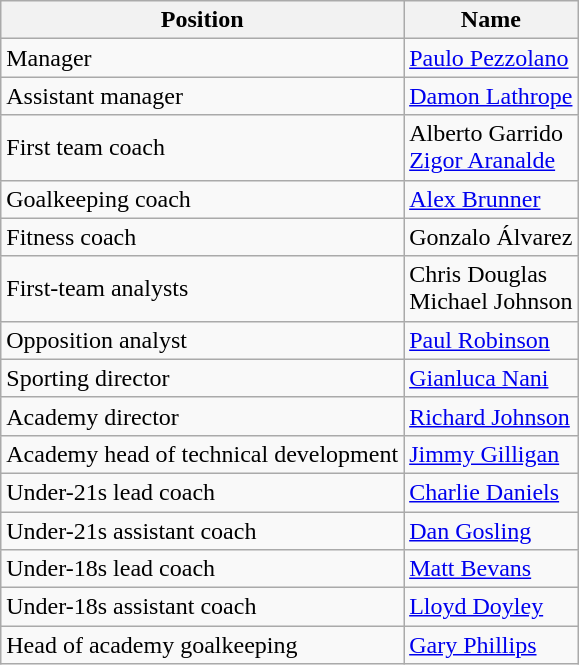<table class="wikitable">
<tr>
<th>Position</th>
<th>Name</th>
</tr>
<tr>
<td>Manager</td>
<td><a href='#'>Paulo Pezzolano</a></td>
</tr>
<tr>
<td>Assistant manager</td>
<td><a href='#'>Damon Lathrope</a></td>
</tr>
<tr>
<td>First team coach</td>
<td>Alberto Garrido <br> <a href='#'>Zigor Aranalde</a></td>
</tr>
<tr>
<td>Goalkeeping coach</td>
<td><a href='#'>Alex Brunner</a></td>
</tr>
<tr>
<td>Fitness coach</td>
<td>Gonzalo Álvarez</td>
</tr>
<tr>
<td>First-team analysts</td>
<td>Chris Douglas <br>Michael Johnson</td>
</tr>
<tr>
<td>Opposition analyst</td>
<td><a href='#'>Paul Robinson</a></td>
</tr>
<tr>
<td>Sporting director</td>
<td><a href='#'>Gianluca Nani</a></td>
</tr>
<tr>
<td>Academy director</td>
<td><a href='#'>Richard Johnson</a></td>
</tr>
<tr>
<td>Academy head of technical development</td>
<td><a href='#'>Jimmy Gilligan</a></td>
</tr>
<tr>
<td>Under-21s lead coach</td>
<td><a href='#'>Charlie Daniels</a></td>
</tr>
<tr>
<td>Under-21s assistant coach</td>
<td><a href='#'>Dan Gosling</a></td>
</tr>
<tr>
<td>Under-18s lead coach</td>
<td><a href='#'>Matt Bevans</a></td>
</tr>
<tr>
<td>Under-18s assistant coach</td>
<td><a href='#'>Lloyd Doyley</a></td>
</tr>
<tr>
<td>Head of academy goalkeeping</td>
<td><a href='#'>Gary Phillips</a></td>
</tr>
</table>
